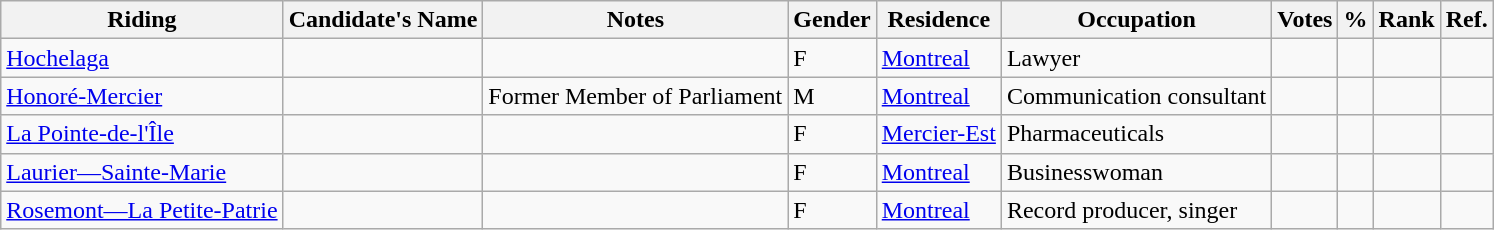<table class="wikitable sortable">
<tr>
<th>Riding</th>
<th>Candidate's Name</th>
<th>Notes</th>
<th>Gender</th>
<th>Residence</th>
<th>Occupation</th>
<th>Votes</th>
<th>%</th>
<th>Rank</th>
<th>Ref.</th>
</tr>
<tr>
<td><a href='#'>Hochelaga</a></td>
<td></td>
<td></td>
<td>F</td>
<td><a href='#'>Montreal</a></td>
<td>Lawyer</td>
<td></td>
<td></td>
<td></td>
<td></td>
</tr>
<tr>
<td><a href='#'>Honoré-Mercier</a></td>
<td></td>
<td>Former Member of Parliament</td>
<td>M</td>
<td><a href='#'>Montreal</a></td>
<td>Communication consultant</td>
<td></td>
<td></td>
<td></td>
<td></td>
</tr>
<tr>
<td><a href='#'>La Pointe-de-l'Île</a></td>
<td></td>
<td></td>
<td>F</td>
<td><a href='#'>Mercier-Est</a></td>
<td>Pharmaceuticals</td>
<td></td>
<td></td>
<td></td>
<td></td>
</tr>
<tr>
<td><a href='#'>Laurier—Sainte-Marie</a></td>
<td></td>
<td></td>
<td>F</td>
<td><a href='#'>Montreal</a></td>
<td>Businesswoman</td>
<td></td>
<td></td>
<td></td>
<td></td>
</tr>
<tr>
<td><a href='#'>Rosemont—La Petite-Patrie</a></td>
<td></td>
<td></td>
<td>F</td>
<td><a href='#'>Montreal</a></td>
<td>Record producer, singer</td>
<td></td>
<td></td>
<td></td>
<td></td>
</tr>
</table>
